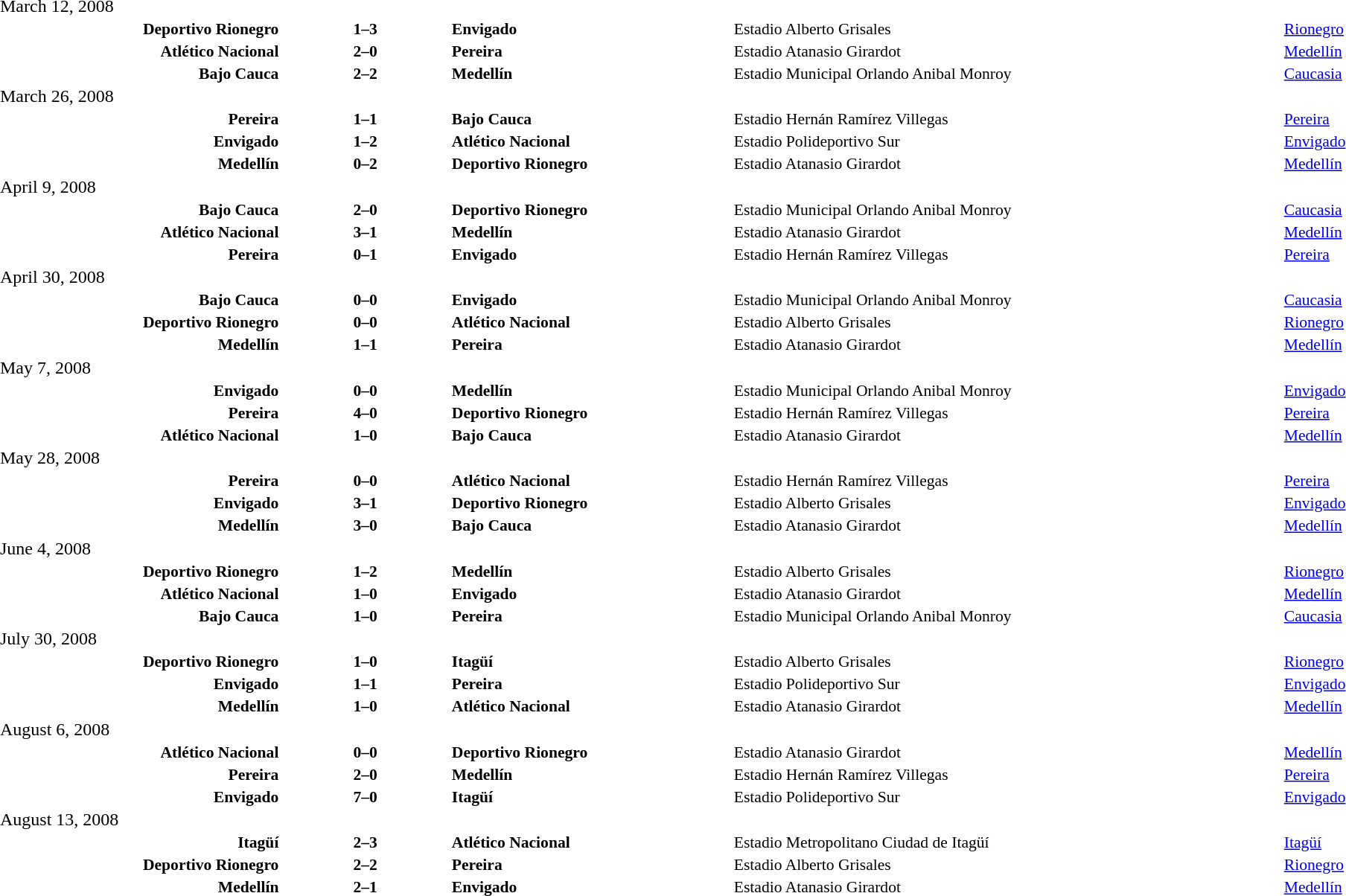<table style="width:100%;" cellspacing="1">
<tr>
<th width=20%></th>
<th width=12%></th>
<th width=20%></th>
<th></th>
</tr>
<tr>
<td>March 12, 2008</td>
</tr>
<tr style="font-size:90%;">
<td align=right><strong>Deportivo Rionegro</strong></td>
<td align=center><strong>1–3</strong></td>
<td><strong>Envigado</strong></td>
<td>Estadio Alberto Grisales</td>
<td><a href='#'>Rionegro</a></td>
</tr>
<tr style="font-size:90%;">
<td align=right><strong>Atlético Nacional</strong></td>
<td align=center><strong>2–0</strong></td>
<td><strong>Pereira</strong></td>
<td>Estadio Atanasio Girardot</td>
<td><a href='#'>Medellín</a></td>
</tr>
<tr style="font-size:90%;">
<td align=right><strong>Bajo Cauca</strong></td>
<td align=center><strong>2–2</strong></td>
<td><strong>Medellín</strong></td>
<td>Estadio Municipal Orlando Anibal Monroy</td>
<td><a href='#'>Caucasia</a></td>
</tr>
<tr>
<td>March 26, 2008</td>
</tr>
<tr style="font-size:90%;">
<td align=right><strong>Pereira</strong></td>
<td align=center><strong>1–1</strong></td>
<td><strong>Bajo Cauca</strong></td>
<td>Estadio Hernán Ramírez Villegas</td>
<td><a href='#'>Pereira</a></td>
</tr>
<tr style="font-size:90%;">
<td align=right><strong>Envigado</strong></td>
<td align=center><strong>1–2</strong></td>
<td><strong>Atlético Nacional</strong></td>
<td>Estadio Polideportivo Sur</td>
<td><a href='#'>Envigado</a></td>
</tr>
<tr style="font-size:90%;">
<td align=right><strong>Medellín</strong></td>
<td align=center><strong>0–2</strong></td>
<td><strong>Deportivo Rionegro</strong></td>
<td>Estadio Atanasio Girardot</td>
<td><a href='#'>Medellín</a></td>
</tr>
<tr>
<td>April 9, 2008</td>
</tr>
<tr style="font-size:90%;">
<td align=right><strong>Bajo Cauca</strong></td>
<td align=center><strong>2–0</strong></td>
<td><strong>Deportivo Rionegro</strong></td>
<td>Estadio Municipal Orlando Anibal Monroy</td>
<td><a href='#'>Caucasia</a></td>
</tr>
<tr style="font-size:90%;">
<td align=right><strong>Atlético Nacional</strong></td>
<td align=center><strong>3–1</strong></td>
<td><strong>Medellín</strong></td>
<td>Estadio Atanasio Girardot</td>
<td><a href='#'>Medellín</a></td>
</tr>
<tr style="font-size:90%;">
<td align=right><strong>Pereira</strong></td>
<td align=center><strong>0–1</strong></td>
<td><strong>Envigado</strong></td>
<td>Estadio Hernán Ramírez Villegas</td>
<td><a href='#'>Pereira</a></td>
</tr>
<tr>
<td>April 30, 2008</td>
</tr>
<tr style="font-size:90%;">
<td align=right><strong>Bajo Cauca</strong></td>
<td align=center><strong>0–0</strong></td>
<td><strong>Envigado</strong></td>
<td>Estadio Municipal Orlando Anibal Monroy</td>
<td><a href='#'>Caucasia</a></td>
</tr>
<tr style="font-size:90%;">
<td align=right><strong>Deportivo Rionegro</strong></td>
<td align=center><strong>0–0</strong></td>
<td><strong>Atlético Nacional</strong></td>
<td>Estadio Alberto Grisales</td>
<td><a href='#'>Rionegro</a></td>
</tr>
<tr style="font-size:90%;">
<td align=right><strong>Medellín</strong></td>
<td align=center><strong>1–1</strong></td>
<td><strong>Pereira</strong></td>
<td>Estadio Atanasio Girardot</td>
<td><a href='#'>Medellín</a></td>
</tr>
<tr>
<td>May 7, 2008</td>
</tr>
<tr style="font-size:90%;">
<td align=right><strong>Envigado</strong></td>
<td align=center><strong>0–0</strong></td>
<td><strong>Medellín</strong></td>
<td>Estadio Municipal Orlando Anibal Monroy</td>
<td><a href='#'>Envigado</a></td>
</tr>
<tr style="font-size:90%;">
<td align=right><strong>Pereira</strong></td>
<td align=center><strong>4–0</strong></td>
<td><strong>Deportivo Rionegro</strong></td>
<td>Estadio Hernán Ramírez Villegas</td>
<td><a href='#'>Pereira</a></td>
</tr>
<tr style="font-size:90%;">
<td align=right><strong>Atlético Nacional</strong></td>
<td align=center><strong>1–0</strong></td>
<td><strong>Bajo Cauca</strong></td>
<td>Estadio Atanasio Girardot</td>
<td><a href='#'>Medellín</a></td>
</tr>
<tr>
<td>May 28, 2008</td>
</tr>
<tr style="font-size:90%;">
<td align=right><strong>Pereira</strong></td>
<td align=center><strong>0–0</strong></td>
<td><strong>Atlético Nacional</strong></td>
<td>Estadio Hernán Ramírez Villegas</td>
<td><a href='#'>Pereira</a></td>
</tr>
<tr style="font-size:90%;">
<td align=right><strong>Envigado</strong></td>
<td align=center><strong>3–1</strong></td>
<td><strong>Deportivo Rionegro</strong></td>
<td>Estadio Alberto Grisales</td>
<td><a href='#'>Envigado</a></td>
</tr>
<tr style="font-size:90%;">
<td align=right><strong>Medellín</strong></td>
<td align=center><strong>3–0</strong></td>
<td><strong>Bajo Cauca</strong></td>
<td>Estadio Atanasio Girardot</td>
<td><a href='#'>Medellín</a></td>
</tr>
<tr>
<td>June 4, 2008</td>
</tr>
<tr style="font-size:90%;">
<td align=right><strong>Deportivo Rionegro</strong></td>
<td align=center><strong> 1–2 </strong></td>
<td><strong>Medellín</strong></td>
<td>Estadio Alberto Grisales</td>
<td><a href='#'>Rionegro</a></td>
</tr>
<tr style="font-size:90%;">
<td align=right><strong>Atlético Nacional</strong></td>
<td align=center><strong> 1–0 </strong></td>
<td><strong>Envigado</strong></td>
<td>Estadio Atanasio Girardot</td>
<td><a href='#'>Medellín</a></td>
</tr>
<tr style="font-size:90%;">
<td align=right><strong>Bajo Cauca</strong></td>
<td align=center><strong> 1–0 </strong></td>
<td><strong>Pereira</strong></td>
<td>Estadio Municipal Orlando Anibal Monroy</td>
<td><a href='#'>Caucasia</a></td>
</tr>
<tr>
<td>July 30, 2008</td>
</tr>
<tr style="font-size:90%;">
<td align=right><strong>Deportivo Rionegro</strong></td>
<td align=center><strong> 1–0 </strong></td>
<td><strong>Itagüí</strong></td>
<td>Estadio Alberto Grisales</td>
<td><a href='#'>Rionegro</a></td>
</tr>
<tr style="font-size:90%;">
<td align=right><strong>Envigado</strong></td>
<td align=center><strong> 1–1 </strong></td>
<td><strong>Pereira</strong></td>
<td>Estadio Polideportivo Sur</td>
<td><a href='#'>Envigado</a></td>
</tr>
<tr style="font-size:90%;">
<td align=right><strong>Medellín</strong></td>
<td align=center><strong> 1–0 </strong></td>
<td><strong>Atlético Nacional</strong></td>
<td>Estadio Atanasio Girardot</td>
<td><a href='#'>Medellín</a></td>
</tr>
<tr>
<td>August 6, 2008</td>
</tr>
<tr style="font-size:90%;">
<td align=right><strong>Atlético Nacional</strong></td>
<td align=center><strong> 0–0 </strong></td>
<td><strong>Deportivo Rionegro</strong></td>
<td>Estadio Atanasio Girardot</td>
<td><a href='#'>Medellín</a></td>
</tr>
<tr style="font-size:90%;">
<td align=right><strong>Pereira</strong></td>
<td align=center><strong> 2–0 </strong></td>
<td><strong>Medellín</strong></td>
<td>Estadio Hernán Ramírez Villegas</td>
<td><a href='#'>Pereira</a></td>
</tr>
<tr style="font-size:90%;">
<td align=right><strong>Envigado</strong></td>
<td align=center><strong> 7–0 </strong></td>
<td><strong>Itagüí</strong></td>
<td>Estadio Polideportivo Sur</td>
<td><a href='#'>Envigado</a></td>
</tr>
<tr>
<td>August 13, 2008</td>
</tr>
<tr style="font-size:90%;">
<td align=right><strong>Itagüí</strong></td>
<td align=center><strong> 2–3 </strong></td>
<td><strong>Atlético Nacional</strong></td>
<td>Estadio Metropolitano Ciudad de Itagüí</td>
<td><a href='#'>Itagüí</a></td>
</tr>
<tr style="font-size:90%;">
<td align=right><strong>Deportivo Rionegro</strong></td>
<td align=center><strong> 2–2 </strong></td>
<td><strong>Pereira</strong></td>
<td>Estadio Alberto Grisales</td>
<td><a href='#'>Rionegro</a></td>
</tr>
<tr style="font-size:90%;">
<td align=right><strong>Medellín</strong></td>
<td align=center><strong> 2–1 </strong></td>
<td><strong>Envigado</strong></td>
<td>Estadio Atanasio Girardot</td>
<td><a href='#'>Medellín</a></td>
</tr>
</table>
